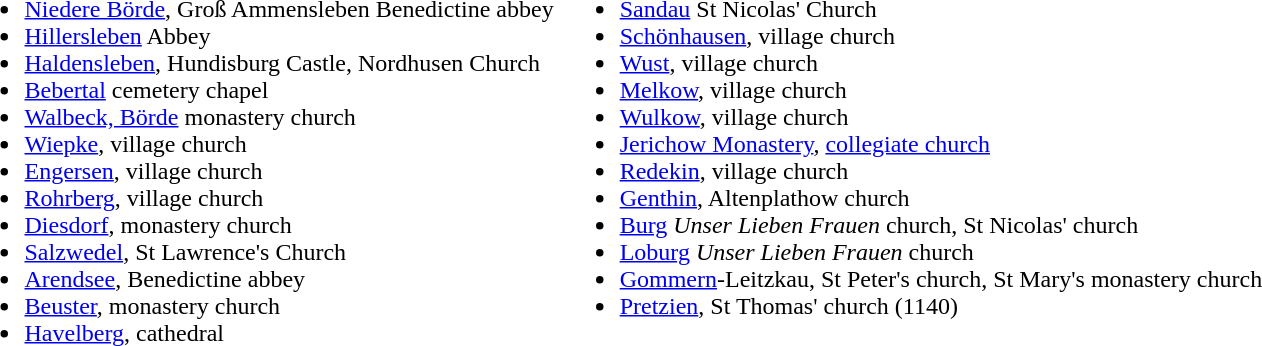<table>
<tr>
<td valign="top"><br><ul><li><a href='#'>Niedere Börde</a>, Groß Ammensleben Benedictine abbey</li><li><a href='#'>Hillersleben</a> Abbey</li><li><a href='#'>Haldensleben</a>, Hundisburg Castle, Nordhusen Church</li><li><a href='#'>Bebertal</a> cemetery chapel</li><li><a href='#'>Walbeck, Börde</a> monastery church</li><li><a href='#'>Wiepke</a>, village church</li><li><a href='#'>Engersen</a>, village church</li><li><a href='#'>Rohrberg</a>, village church</li><li><a href='#'>Diesdorf</a>, monastery church</li><li><a href='#'>Salzwedel</a>, St Lawrence's Church</li><li><a href='#'>Arendsee</a>, Benedictine abbey</li><li><a href='#'>Beuster</a>, monastery church</li><li><a href='#'>Havelberg</a>, cathedral</li></ul></td>
<td valign="top"><br><ul><li><a href='#'>Sandau</a> St Nicolas' Church</li><li><a href='#'>Schönhausen</a>, village church</li><li><a href='#'>Wust</a>, village church</li><li><a href='#'>Melkow</a>, village church</li><li><a href='#'>Wulkow</a>, village church</li><li><a href='#'>Jerichow Monastery</a>, <a href='#'>collegiate church</a></li><li><a href='#'>Redekin</a>, village church</li><li><a href='#'>Genthin</a>, Altenplathow church</li><li><a href='#'>Burg</a> <em>Unser Lieben Frauen</em> church, St Nicolas' church</li><li><a href='#'>Loburg</a> <em>Unser Lieben Frauen</em> church</li><li><a href='#'>Gommern</a>-Leitzkau, St Peter's church, St Mary's monastery church</li><li><a href='#'>Pretzien</a>, St Thomas' church (1140)</li></ul></td>
</tr>
</table>
